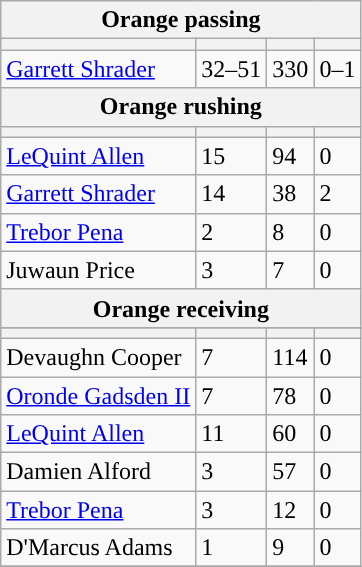<table class="wikitable plainrowheaders">
<tr>
<th colspan="6">Orange passing</th>
</tr>
<tr>
<th scope="col"></th>
<th scope="col"></th>
<th scope="col"></th>
<th scope="col"></th>
</tr>
<tr>
<td><a href='#'>Garrett Shrader</a></td>
<td>32–51</td>
<td>330</td>
<td>0–1</td>
</tr>
<tr>
<th colspan="6">Orange rushing</th>
</tr>
<tr>
<th scope="col"></th>
<th scope="col"></th>
<th scope="col"></th>
<th scope="col"></th>
</tr>
<tr>
<td><a href='#'>LeQuint Allen</a></td>
<td>15</td>
<td>94</td>
<td>0</td>
</tr>
<tr>
<td><a href='#'>Garrett Shrader</a></td>
<td>14</td>
<td>38</td>
<td>2</td>
</tr>
<tr>
<td><a href='#'>Trebor Pena</a></td>
<td>2</td>
<td>8</td>
<td>0</td>
</tr>
<tr>
<td>Juwaun Price</td>
<td>3</td>
<td>7</td>
<td>0</td>
</tr>
<tr>
<th colspan="6">Orange receiving</th>
</tr>
<tr>
</tr>
<tr>
<th scope="col"></th>
<th scope="col"></th>
<th scope="col"></th>
<th scope="col"></th>
</tr>
<tr>
<td>Devaughn Cooper</td>
<td>7</td>
<td>114</td>
<td>0</td>
</tr>
<tr>
<td><a href='#'>Oronde Gadsden II</a></td>
<td>7</td>
<td>78</td>
<td>0</td>
</tr>
<tr>
<td><a href='#'>LeQuint Allen</a></td>
<td>11</td>
<td>60</td>
<td>0</td>
</tr>
<tr>
<td>Damien Alford</td>
<td>3</td>
<td>57</td>
<td>0</td>
</tr>
<tr>
<td><a href='#'>Trebor Pena</a></td>
<td>3</td>
<td>12</td>
<td>0</td>
</tr>
<tr>
<td>D'Marcus Adams</td>
<td>1</td>
<td>9</td>
<td>0</td>
</tr>
<tr>
</tr>
</table>
